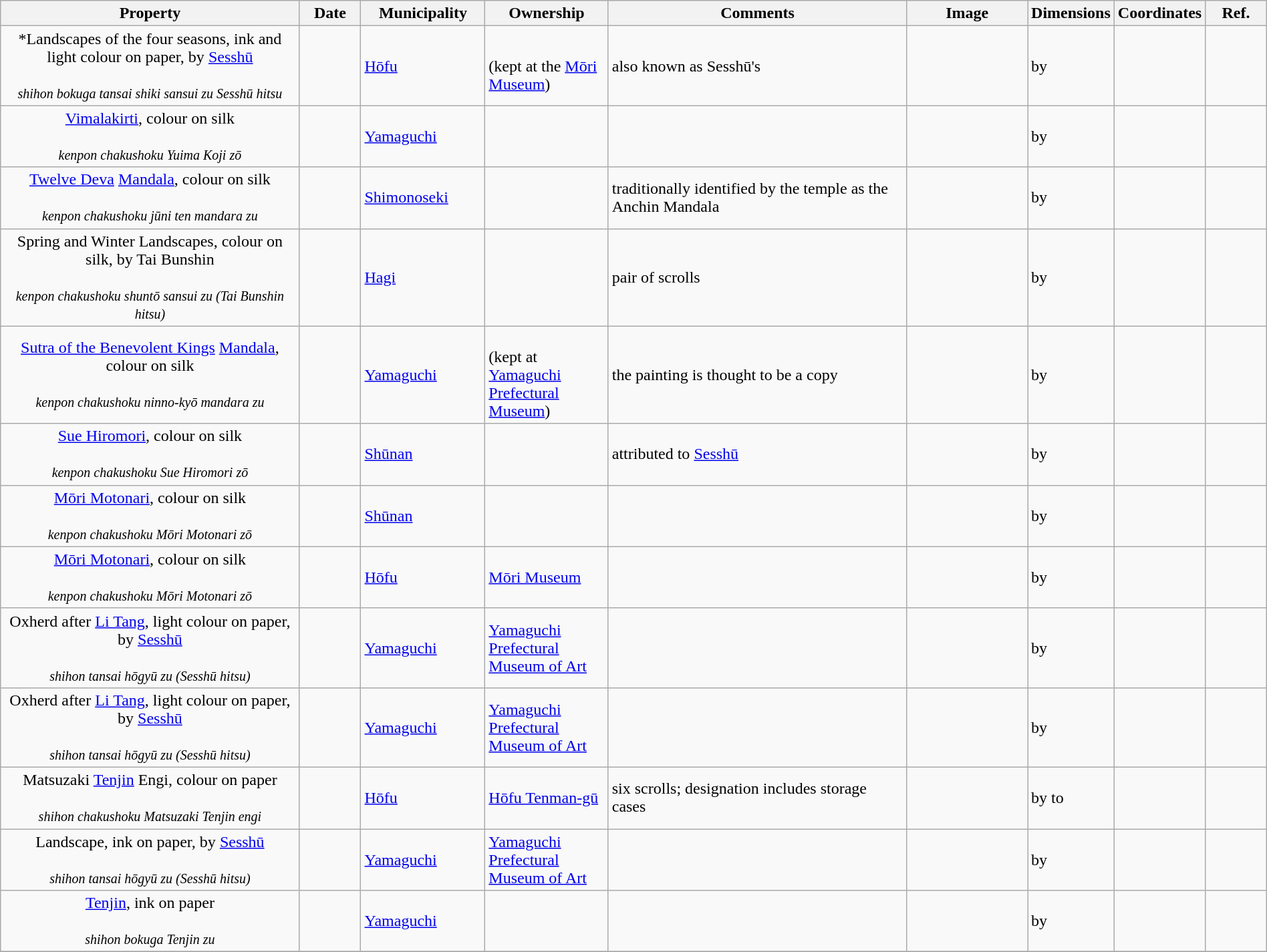<table class="wikitable sortable"  style="width:100%;">
<tr>
<th width="25%" align="left">Property</th>
<th width="5%" align="left" data-sort-type="number">Date</th>
<th width="10%" align="left">Municipality</th>
<th width="10%" align="left">Ownership</th>
<th width="25%" align="left" class="unsortable">Comments</th>
<th width="10%" align="left" class="unsortable">Image</th>
<th width="5%" align="left" class="unsortable">Dimensions</th>
<th width="5%" align="left" class="unsortable">Coordinates</th>
<th width="5%" align="left" class="unsortable">Ref.</th>
</tr>
<tr>
<td align="center">*Landscapes of the four seasons, ink and light colour on paper, by <a href='#'>Sesshū</a><br><br><small><em>shihon bokuga tansai shiki sansui zu Sesshū hitsu</em></small></td>
<td></td>
<td><a href='#'>Hōfu</a></td>
<td><br>(kept at the <a href='#'>Mōri Museum</a>)</td>
<td>also known as Sesshū's </td>
<td></td>
<td> by </td>
<td></td>
<td></td>
</tr>
<tr>
<td align="center"><a href='#'>Vimalakirti</a>, colour on silk<br><br><small><em>kenpon chakushoku Yuima Koji zō</em></small></td>
<td></td>
<td><a href='#'>Yamaguchi</a></td>
<td></td>
<td></td>
<td></td>
<td> by </td>
<td></td>
<td></td>
</tr>
<tr>
<td align="center"><a href='#'>Twelve Deva</a> <a href='#'>Mandala</a>, colour on silk<br><br><small><em>kenpon chakushoku jūni ten mandara zu</em></small></td>
<td></td>
<td><a href='#'>Shimonoseki</a></td>
<td></td>
<td>traditionally identified by the temple as the Anchin Mandala</td>
<td></td>
<td> by </td>
<td></td>
<td></td>
</tr>
<tr>
<td align="center">Spring and Winter Landscapes, colour on silk, by Tai Bunshin<br><br><small><em>kenpon chakushoku shuntō sansui zu (Tai Bunshin hitsu)</em></small></td>
<td></td>
<td><a href='#'>Hagi</a></td>
<td></td>
<td>pair of scrolls</td>
<td></td>
<td> by </td>
<td></td>
<td></td>
</tr>
<tr>
<td align="center"><a href='#'>Sutra of the Benevolent Kings</a> <a href='#'>Mandala</a>, colour on silk<br><br><small><em>kenpon chakushoku ninno-kyō mandara zu</em></small></td>
<td></td>
<td><a href='#'>Yamaguchi</a></td>
<td><br>(kept at <a href='#'>Yamaguchi Prefectural Museum</a>)</td>
<td>the  painting is thought to be a copy</td>
<td></td>
<td> by </td>
<td></td>
<td></td>
</tr>
<tr>
<td align="center"><a href='#'>Sue Hiromori</a>, colour on silk<br><br><small><em>kenpon chakushoku Sue Hiromori zō</em></small></td>
<td></td>
<td><a href='#'>Shūnan</a></td>
<td></td>
<td>attributed to <a href='#'>Sesshū</a></td>
<td></td>
<td> by </td>
<td></td>
<td></td>
</tr>
<tr>
<td align="center"><a href='#'>Mōri Motonari</a>, colour on silk<br><br><small><em>kenpon chakushoku Mōri Motonari zō</em></small></td>
<td></td>
<td><a href='#'>Shūnan</a></td>
<td></td>
<td></td>
<td></td>
<td> by </td>
<td></td>
<td></td>
</tr>
<tr>
<td align="center"><a href='#'>Mōri Motonari</a>, colour on silk<br><br><small><em>kenpon chakushoku Mōri Motonari zō</em></small></td>
<td></td>
<td><a href='#'>Hōfu</a></td>
<td><a href='#'>Mōri Museum</a></td>
<td></td>
<td></td>
<td> by </td>
<td></td>
<td></td>
</tr>
<tr>
<td align="center">Oxherd after <a href='#'>Li Tang</a>, light colour on paper, by <a href='#'>Sesshū</a><br><br><small><em>shihon tansai hōgyū zu (Sesshū hitsu)</em></small></td>
<td></td>
<td><a href='#'>Yamaguchi</a></td>
<td><a href='#'>Yamaguchi Prefectural Museum of Art</a></td>
<td></td>
<td></td>
<td> by </td>
<td></td>
<td></td>
</tr>
<tr>
<td align="center">Oxherd after <a href='#'>Li Tang</a>, light colour on paper, by <a href='#'>Sesshū</a><br><br><small><em>shihon tansai hōgyū zu (Sesshū hitsu)</em></small></td>
<td></td>
<td><a href='#'>Yamaguchi</a></td>
<td><a href='#'>Yamaguchi Prefectural Museum of Art</a></td>
<td></td>
<td></td>
<td> by </td>
<td></td>
<td></td>
</tr>
<tr>
<td align="center">Matsuzaki <a href='#'>Tenjin</a> Engi, colour on paper<br><br><small><em>shihon chakushoku Matsuzaki Tenjin engi</em></small></td>
<td></td>
<td><a href='#'>Hōfu</a></td>
<td><a href='#'>Hōfu Tenman-gū</a></td>
<td>six scrolls; designation includes storage cases</td>
<td></td>
<td> by  to </td>
<td></td>
<td></td>
</tr>
<tr>
<td align="center">Landscape, ink on paper, by <a href='#'>Sesshū</a><br><br><small><em>shihon tansai hōgyū zu (Sesshū hitsu)</em></small></td>
<td></td>
<td><a href='#'>Yamaguchi</a></td>
<td><a href='#'>Yamaguchi Prefectural Museum of Art</a></td>
<td></td>
<td></td>
<td> by </td>
<td></td>
<td></td>
</tr>
<tr>
<td align="center"><a href='#'>Tenjin</a>, ink on paper<br><br><small><em>shihon bokuga Tenjin zu</em></small></td>
<td></td>
<td><a href='#'>Yamaguchi</a></td>
<td></td>
<td></td>
<td></td>
<td> by </td>
<td></td>
<td></td>
</tr>
<tr>
</tr>
<tr>
</tr>
</table>
